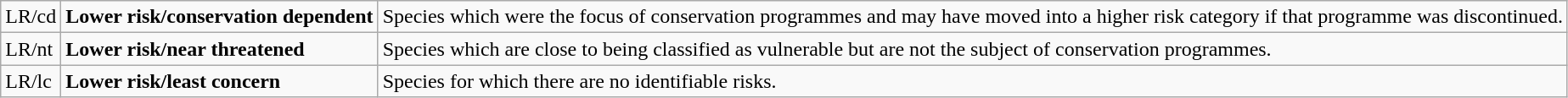<table class="wikitable" style="text-align:left">
<tr>
<td>LR/cd</td>
<td><strong>Lower risk/conservation dependent</strong></td>
<td>Species which were the focus of conservation programmes and may have moved into a higher risk category if that programme was discontinued.</td>
</tr>
<tr>
<td>LR/nt</td>
<td><strong>Lower risk/near threatened</strong></td>
<td>Species which are close to being classified as vulnerable but are not the subject of conservation programmes.</td>
</tr>
<tr>
<td>LR/lc</td>
<td><strong>Lower risk/least concern</strong></td>
<td>Species for which there are no identifiable risks.</td>
</tr>
</table>
